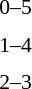<table style="font-size:90%">
<tr>
<td colspan=3></td>
</tr>
<tr>
<td align=right></td>
<td align=center>0–5</td>
<td><strong></strong></td>
</tr>
<tr>
<td colspan=3></td>
</tr>
<tr>
<td width=150 align=right></td>
<td width=100 align=center>1–4</td>
<td><strong></strong></td>
</tr>
<tr>
<td colspan=3></td>
</tr>
<tr>
<td align=right></td>
<td align=center>2–3</td>
<td><strong></strong></td>
</tr>
</table>
